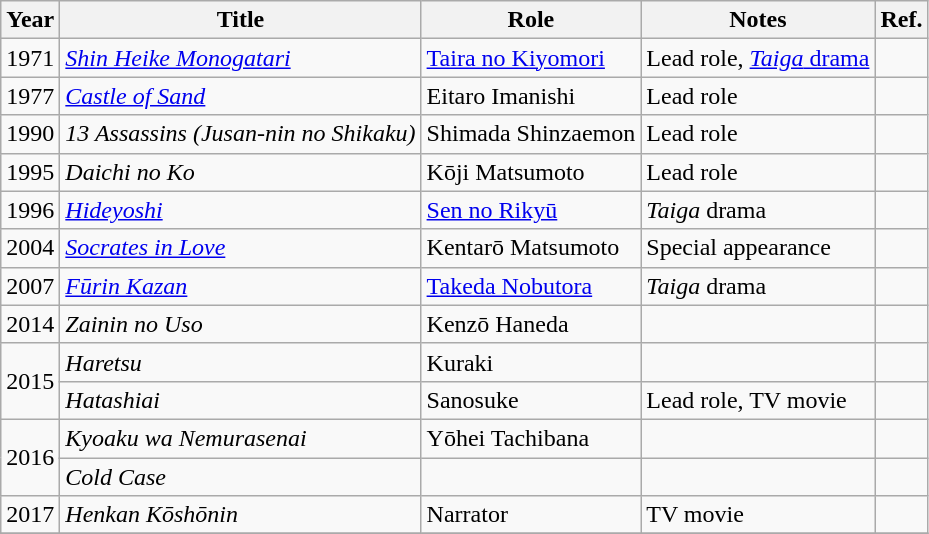<table class="wikitable sortable">
<tr>
<th>Year</th>
<th>Title</th>
<th>Role</th>
<th class = "unsortable">Notes</th>
<th class = "unsortable">Ref.</th>
</tr>
<tr>
<td>1971</td>
<td><em><a href='#'>Shin Heike Monogatari</a></em></td>
<td><a href='#'>Taira no Kiyomori</a></td>
<td>Lead role, <a href='#'><em>Taiga</em> drama</a></td>
<td></td>
</tr>
<tr>
<td>1977</td>
<td><em><a href='#'>Castle of Sand</a></em></td>
<td>Eitaro Imanishi</td>
<td>Lead role</td>
<td></td>
</tr>
<tr>
<td>1990</td>
<td><em>13 Assassins (Jusan-nin no Shikaku)</em></td>
<td>Shimada Shinzaemon</td>
<td>Lead role</td>
<td></td>
</tr>
<tr>
<td>1995</td>
<td><em>Daichi no Ko</em></td>
<td>Kōji Matsumoto</td>
<td>Lead role</td>
<td></td>
</tr>
<tr>
<td>1996</td>
<td><em><a href='#'>Hideyoshi</a></em></td>
<td><a href='#'>Sen no Rikyū</a></td>
<td><em>Taiga</em> drama</td>
<td></td>
</tr>
<tr>
<td>2004</td>
<td><em><a href='#'>Socrates in Love</a></em></td>
<td>Kentarō Matsumoto</td>
<td>Special appearance</td>
<td></td>
</tr>
<tr>
<td>2007</td>
<td><em><a href='#'>Fūrin Kazan</a></em></td>
<td><a href='#'>Takeda Nobutora</a></td>
<td><em>Taiga</em> drama</td>
<td></td>
</tr>
<tr>
<td>2014</td>
<td><em>Zainin no Uso</em></td>
<td>Kenzō Haneda</td>
<td></td>
<td></td>
</tr>
<tr>
<td rowspan=2>2015</td>
<td><em>Haretsu</em></td>
<td>Kuraki</td>
<td></td>
<td></td>
</tr>
<tr>
<td><em>Hatashiai</em></td>
<td>Sanosuke</td>
<td>Lead role, TV movie</td>
<td></td>
</tr>
<tr>
<td rowspan=2>2016</td>
<td><em>Kyoaku wa Nemurasenai</em></td>
<td>Yōhei Tachibana</td>
<td></td>
<td></td>
</tr>
<tr>
<td><em>Cold Case</em></td>
<td></td>
<td></td>
<td></td>
</tr>
<tr>
<td>2017</td>
<td><em>Henkan Kōshōnin</em></td>
<td>Narrator</td>
<td>TV movie</td>
<td></td>
</tr>
<tr>
</tr>
</table>
